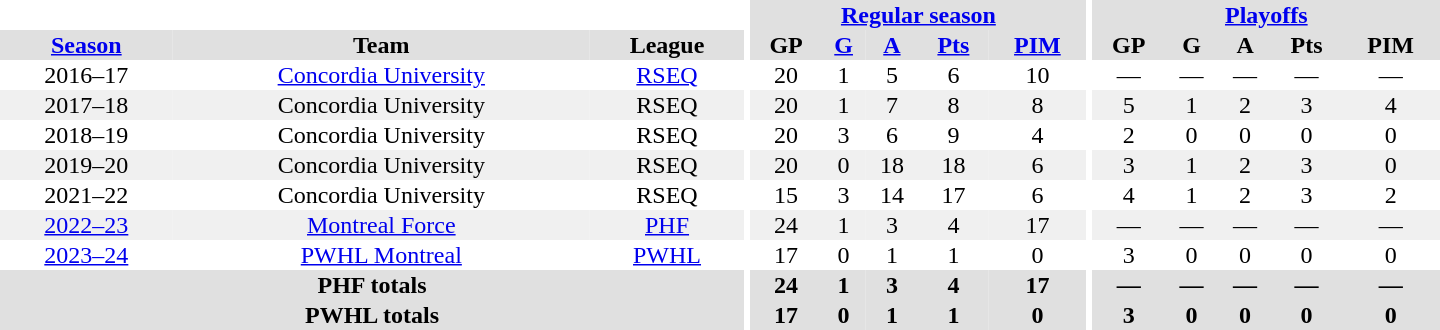<table border="0" cellpadding="1" cellspacing="0" style="text-align:center; width:60em">
<tr bgcolor="#e0e0e0">
<th colspan="3" bgcolor="#ffffff"></th>
<th rowspan="97" bgcolor="#ffffff"></th>
<th colspan="5"><a href='#'>Regular season</a></th>
<th rowspan="97" bgcolor="#ffffff"></th>
<th colspan="5"><a href='#'>Playoffs</a></th>
</tr>
<tr bgcolor="#e0e0e0">
<th><a href='#'>Season</a></th>
<th>Team</th>
<th>League</th>
<th>GP</th>
<th><a href='#'>G</a></th>
<th><a href='#'>A</a></th>
<th><a href='#'>Pts</a></th>
<th><a href='#'>PIM</a></th>
<th>GP</th>
<th>G</th>
<th>A</th>
<th>Pts</th>
<th>PIM</th>
</tr>
<tr>
<td>2016–17</td>
<td><a href='#'>Concordia University</a></td>
<td><a href='#'>RSEQ</a></td>
<td>20</td>
<td>1</td>
<td>5</td>
<td>6</td>
<td>10</td>
<td>—</td>
<td>—</td>
<td>—</td>
<td>—</td>
<td>—</td>
</tr>
<tr bgcolor="#f0f0f0">
<td>2017–18</td>
<td>Concordia University</td>
<td>RSEQ</td>
<td>20</td>
<td>1</td>
<td>7</td>
<td>8</td>
<td>8</td>
<td>5</td>
<td>1</td>
<td>2</td>
<td>3</td>
<td>4</td>
</tr>
<tr>
<td>2018–19</td>
<td>Concordia University</td>
<td>RSEQ</td>
<td>20</td>
<td>3</td>
<td>6</td>
<td>9</td>
<td>4</td>
<td>2</td>
<td>0</td>
<td>0</td>
<td>0</td>
<td>0</td>
</tr>
<tr bgcolor="#f0f0f0">
<td>2019–20</td>
<td>Concordia University</td>
<td>RSEQ</td>
<td>20</td>
<td>0</td>
<td>18</td>
<td>18</td>
<td>6</td>
<td>3</td>
<td>1</td>
<td>2</td>
<td>3</td>
<td>0</td>
</tr>
<tr>
<td>2021–22</td>
<td>Concordia University</td>
<td>RSEQ</td>
<td>15</td>
<td>3</td>
<td>14</td>
<td>17</td>
<td>6</td>
<td>4</td>
<td>1</td>
<td>2</td>
<td>3</td>
<td>2</td>
</tr>
<tr bgcolor="#f0f0f0">
<td><a href='#'>2022–23</a></td>
<td><a href='#'>Montreal Force</a></td>
<td><a href='#'>PHF</a></td>
<td>24</td>
<td>1</td>
<td>3</td>
<td>4</td>
<td>17</td>
<td>—</td>
<td>—</td>
<td>—</td>
<td>—</td>
<td>—</td>
</tr>
<tr>
<td><a href='#'>2023–24</a></td>
<td><a href='#'>PWHL Montreal</a></td>
<td><a href='#'>PWHL</a></td>
<td>17</td>
<td>0</td>
<td>1</td>
<td>1</td>
<td>0</td>
<td>3</td>
<td>0</td>
<td>0</td>
<td>0</td>
<td>0</td>
</tr>
<tr bgcolor="#e0e0e0">
<th colspan="3">PHF totals</th>
<th>24</th>
<th>1</th>
<th>3</th>
<th>4</th>
<th>17</th>
<th>—</th>
<th>—</th>
<th>—</th>
<th>—</th>
<th>—</th>
</tr>
<tr bgcolor="#e0e0e0">
<th colspan="3">PWHL totals</th>
<th>17</th>
<th>0</th>
<th>1</th>
<th>1</th>
<th>0</th>
<th>3</th>
<th>0</th>
<th>0</th>
<th>0</th>
<th>0</th>
</tr>
</table>
